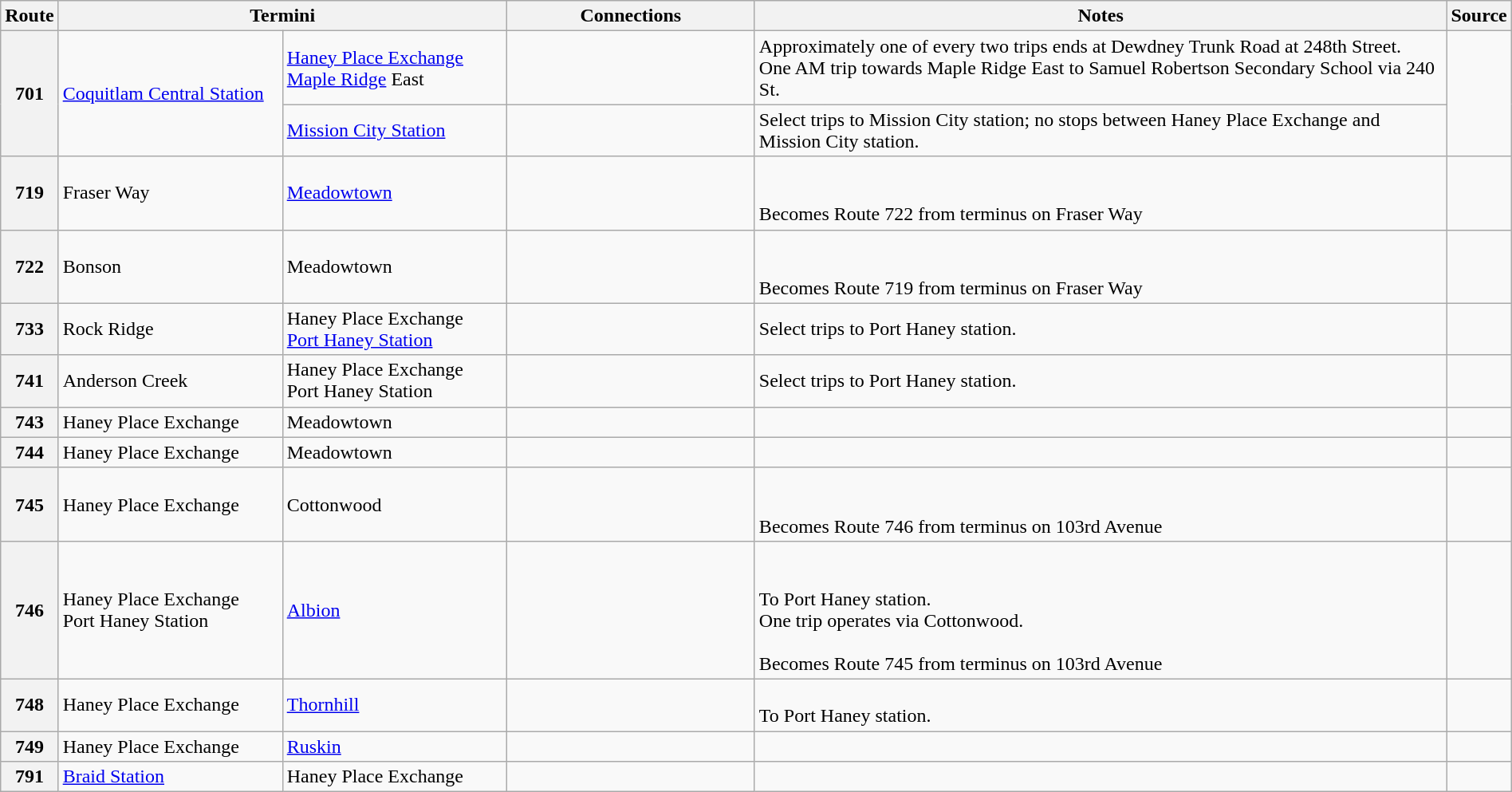<table class="wikitable" style="width: 100%">
<tr>
<th width="40">Route</th>
<th colspan=2>Termini</th>
<th width="200">Connections</th>
<th>Notes</th>
<th>Source</th>
</tr>
<tr>
<th rowspan="2">701</th>
<td rowspan="2" width="180"><a href='#'>Coquitlam Central Station</a></td>
<td width="180"><a href='#'>Haney Place Exchange</a><br><a href='#'>Maple Ridge</a> East<br></td>
<td></td>
<td>Approximately one of every two trips ends at Dewdney Trunk Road at 248th Street.<br> One AM trip towards Maple Ridge East to Samuel Robertson Secondary School via 240 St.</td>
<td rowspan="2" style="text-align: center;"></td>
</tr>
<tr>
<td width="180"><a href='#'>Mission City Station</a></td>
<td></td>
<td> Select trips to Mission City station; no stops between Haney Place Exchange and Mission City station.</td>
</tr>
<tr>
<th>719</th>
<td width="180">Fraser Way<br></td>
<td><a href='#'>Meadowtown</a></td>
<td></td>
<td><br><br>Becomes Route 722 from terminus on Fraser Way</td>
<td style="text-align: center;"></td>
</tr>
<tr>
<th>722</th>
<td width="180">Bonson<br></td>
<td>Meadowtown</td>
<td></td>
<td><br><br>Becomes Route 719 from terminus on Fraser Way</td>
<td style="text-align: center;"></td>
</tr>
<tr>
<th>733</th>
<td>Rock Ridge<br></td>
<td Haney Place Exchange>Haney Place Exchange<br><a href='#'>Port Haney Station</a></td>
<td></td>
<td> Select trips to Port Haney station.</td>
<td style="text-align: center;"></td>
</tr>
<tr>
<th>741</th>
<td>Anderson Creek<br></td>
<td>Haney Place Exchange<br>Port Haney Station</td>
<td></td>
<td> Select trips to Port Haney station.</td>
<td style="text-align: center;"></td>
</tr>
<tr>
<th>743</th>
<td>Haney Place Exchange</td>
<td>Meadowtown</td>
<td></td>
<td></td>
<td style="text-align: center;"></td>
</tr>
<tr>
<th>744</th>
<td>Haney Place Exchange</td>
<td>Meadowtown</td>
<td></td>
<td></td>
<td style="text-align: center;"></td>
</tr>
<tr>
<th>745</th>
<td>Haney Place Exchange</td>
<td>Cottonwood<br></td>
<td></td>
<td><br><br>Becomes Route 746 from terminus on 103rd Avenue</td>
<td style="text-align: center;"></td>
</tr>
<tr>
<th>746</th>
<td>Haney Place Exchange<br>Port Haney Station</td>
<td><a href='#'>Albion</a><br></td>
<td></td>
<td><br><br>
 To Port Haney station.<br> One trip operates via Cottonwood.<br>
<br>Becomes Route 745 from terminus on 103rd Avenue</td>
<td style="text-align: center;"></td>
</tr>
<tr>
<th>748</th>
<td>Haney Place Exchange</td>
<td><a href='#'>Thornhill</a><br></td>
<td></td>
<td><br> To Port Haney station.</td>
<td style="text-align: center;"></td>
</tr>
<tr>
<th>749</th>
<td>Haney Place Exchange</td>
<td><a href='#'>Ruskin</a><br></td>
<td></td>
<td></td>
<td style="text-align: center;"></td>
</tr>
<tr>
<th>791</th>
<td><a href='#'>Braid Station</a></td>
<td>Haney Place Exchange</td>
<td></td>
<td></td>
<td style="text-align: center;"></td>
</tr>
</table>
